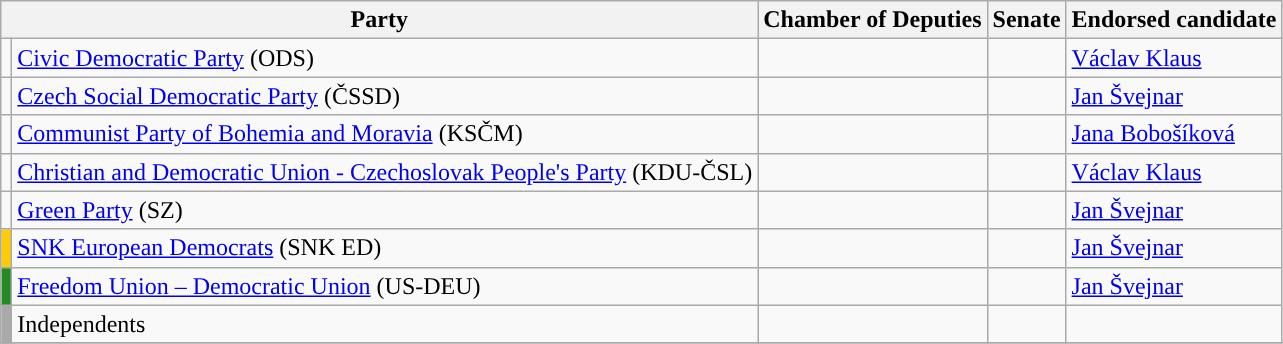<table class=wikitable style=text-align:left>
<tr>
<th colspan=2>Party</th>
<th>Chamber of Deputies</th>
<th>Senate</th>
<th>Endorsed candidate</th>
</tr>
<tr>
<td></td>
<td><a href='#'>Civic Democratic Party</a> (ODS)</td>
<td></td>
<td></td>
<td><a href='#'>Václav Klaus</a></td>
</tr>
<tr>
<td></td>
<td><a href='#'>Czech Social Democratic Party</a> (ČSSD)</td>
<td></td>
<td></td>
<td><a href='#'>Jan Švejnar</a></td>
</tr>
<tr>
<td></td>
<td><a href='#'>Communist Party of Bohemia and Moravia</a> (KSČM)</td>
<td></td>
<td></td>
<td><a href='#'>Jana Bobošíková</a></td>
</tr>
<tr>
<td></td>
<td><a href='#'>Christian and Democratic Union - Czechoslovak People's Party</a> (KDU-ČSL)</td>
<td></td>
<td></td>
<td><a href='#'>Václav Klaus</a></td>
</tr>
<tr>
<td></td>
<td><a href='#'>Green Party</a> (SZ)</td>
<td></td>
<td></td>
<td><a href='#'>Jan Švejnar</a></td>
</tr>
<tr>
<td style="background:#FFCB03;"></td>
<td><a href='#'>SNK European Democrats</a> (SNK ED)</td>
<td></td>
<td></td>
<td><a href='#'>Jan Švejnar</a></td>
</tr>
<tr>
<td style="background:#228b22;"></td>
<td><a href='#'>Freedom Union – Democratic Union</a> (US-DEU)</td>
<td></td>
<td></td>
<td><a href='#'>Jan Švejnar</a></td>
</tr>
<tr>
<td style="background:#A9A9A9;"></td>
<td>Independents</td>
<td></td>
<td></td>
<td></td>
</tr>
<tr>
</tr>
</table>
